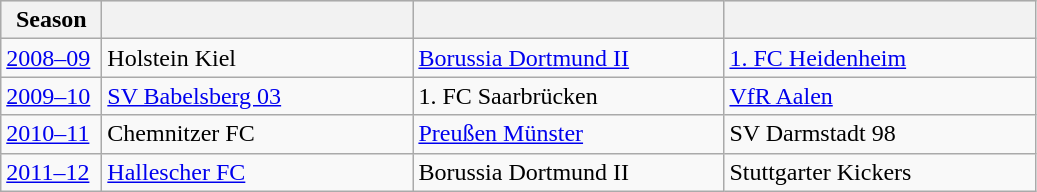<table class="wikitable">
<tr align="center" bgcolor="#dfdfdf">
<th width="60">Season</th>
<th width="200"></th>
<th width="200"></th>
<th width="200"></th>
</tr>
<tr>
<td><a href='#'>2008–09</a></td>
<td>Holstein Kiel</td>
<td><a href='#'>Borussia Dortmund II</a></td>
<td><a href='#'>1. FC Heidenheim</a></td>
</tr>
<tr>
<td><a href='#'>2009–10</a></td>
<td><a href='#'>SV Babelsberg 03</a></td>
<td>1. FC Saarbrücken</td>
<td><a href='#'>VfR Aalen</a></td>
</tr>
<tr>
<td><a href='#'>2010–11</a></td>
<td>Chemnitzer FC</td>
<td><a href='#'>Preußen Münster</a></td>
<td>SV Darmstadt 98</td>
</tr>
<tr>
<td><a href='#'>2011–12</a></td>
<td><a href='#'>Hallescher FC</a></td>
<td>Borussia Dortmund II</td>
<td>Stuttgarter Kickers</td>
</tr>
</table>
